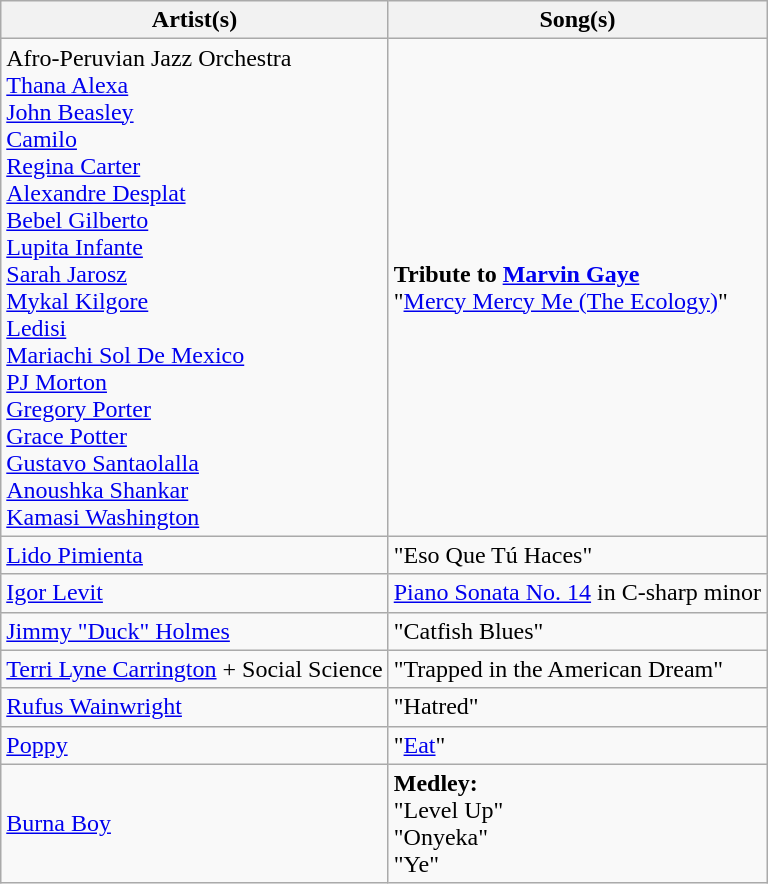<table class="wikitable plainrowheaders">
<tr>
<th scope="col">Artist(s)</th>
<th scope="col">Song(s)</th>
</tr>
<tr>
<td scope="row">Afro-Peruvian Jazz Orchestra <br> <a href='#'>Thana Alexa</a> <br> <a href='#'>John Beasley</a> <br> <a href='#'>Camilo</a> <br> <a href='#'>Regina Carter</a> <br> <a href='#'>Alexandre Desplat</a> <br> <a href='#'>Bebel Gilberto</a> <br> <a href='#'>Lupita Infante</a> <br> <a href='#'>Sarah Jarosz</a> <br> <a href='#'>Mykal Kilgore</a> <br> <a href='#'>Ledisi</a> <br> <a href='#'>Mariachi Sol De Mexico</a> <br> <a href='#'>PJ Morton</a> <br> <a href='#'>Gregory Porter</a> <br> <a href='#'>Grace Potter</a> <br> <a href='#'>Gustavo Santaolalla</a> <br> <a href='#'>Anoushka Shankar</a> <br> <a href='#'>Kamasi Washington</a></td>
<td><strong>Tribute to <a href='#'>Marvin Gaye</a></strong> <br> "<a href='#'>Mercy Mercy Me (The Ecology)</a>"</td>
</tr>
<tr>
<td scope="row"><a href='#'>Lido Pimienta</a></td>
<td>"Eso Que Tú Haces"</td>
</tr>
<tr>
<td scope="row"><a href='#'>Igor Levit</a></td>
<td><a href='#'>Piano Sonata No. 14</a> in C-sharp minor</td>
</tr>
<tr>
<td scope="row"><a href='#'>Jimmy "Duck" Holmes</a></td>
<td>"Catfish Blues"</td>
</tr>
<tr>
<td scope="row"><a href='#'>Terri Lyne Carrington</a> + Social Science</td>
<td>"Trapped in the American Dream"</td>
</tr>
<tr>
<td scope="row"><a href='#'>Rufus Wainwright</a></td>
<td>"Hatred"</td>
</tr>
<tr>
<td scope="row"><a href='#'>Poppy</a></td>
<td>"<a href='#'>Eat</a>"</td>
</tr>
<tr>
<td scope="row"><a href='#'>Burna Boy</a></td>
<td><strong>Medley:</strong><br>"Level Up"<br>"Onyeka"<br>"Ye"</td>
</tr>
</table>
